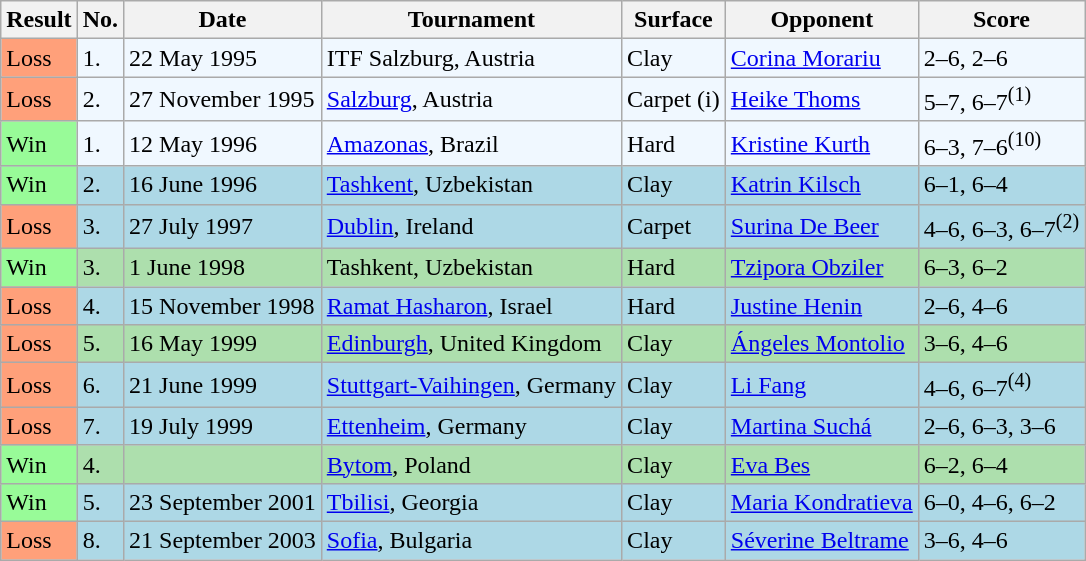<table class="sortable wikitable">
<tr>
<th>Result</th>
<th>No.</th>
<th>Date</th>
<th>Tournament</th>
<th>Surface</th>
<th>Opponent</th>
<th class="unsortable">Score</th>
</tr>
<tr style="background:#f0f8ff;">
<td style="background:#ffa07a;">Loss</td>
<td>1.</td>
<td>22 May 1995</td>
<td>ITF Salzburg, Austria</td>
<td>Clay</td>
<td> <a href='#'>Corina Morariu</a></td>
<td>2–6, 2–6</td>
</tr>
<tr style="background:#f0f8ff;">
<td style="background:#ffa07a;">Loss</td>
<td>2.</td>
<td>27 November 1995</td>
<td><a href='#'>Salzburg</a>, Austria</td>
<td>Carpet (i)</td>
<td> <a href='#'>Heike Thoms</a></td>
<td>5–7, 6–7<sup>(1)</sup></td>
</tr>
<tr style="background:#f0f8ff;">
<td style="background:#98fb98;">Win</td>
<td>1.</td>
<td>12 May 1996</td>
<td><a href='#'>Amazonas</a>, Brazil</td>
<td>Hard</td>
<td> <a href='#'>Kristine Kurth</a></td>
<td>6–3, 7–6<sup>(10)</sup></td>
</tr>
<tr style="background:lightblue;">
<td style="background:#98fb98;">Win</td>
<td>2.</td>
<td>16 June 1996</td>
<td><a href='#'>Tashkent</a>, Uzbekistan</td>
<td>Clay</td>
<td> <a href='#'>Katrin Kilsch</a></td>
<td>6–1, 6–4</td>
</tr>
<tr style="background:lightblue;">
<td style="background:#ffa07a;">Loss</td>
<td>3.</td>
<td>27 July 1997</td>
<td><a href='#'>Dublin</a>, Ireland</td>
<td>Carpet</td>
<td> <a href='#'>Surina De Beer</a></td>
<td>4–6, 6–3, 6–7<sup>(2)</sup></td>
</tr>
<tr style="background:#addfad;">
<td style="background:#98fb98;">Win</td>
<td>3.</td>
<td>1 June 1998</td>
<td>Tashkent, Uzbekistan</td>
<td>Hard</td>
<td> <a href='#'>Tzipora Obziler</a></td>
<td>6–3, 6–2</td>
</tr>
<tr style="background:lightblue;">
<td style="background:#ffa07a;">Loss</td>
<td>4.</td>
<td>15 November 1998</td>
<td><a href='#'>Ramat Hasharon</a>, Israel</td>
<td>Hard</td>
<td> <a href='#'>Justine Henin</a></td>
<td>2–6, 4–6</td>
</tr>
<tr style="background:#addfad;">
<td style="background:#ffa07a;">Loss</td>
<td>5.</td>
<td>16 May 1999</td>
<td><a href='#'>Edinburgh</a>, United Kingdom</td>
<td>Clay</td>
<td> <a href='#'>Ángeles Montolio</a></td>
<td>3–6, 4–6</td>
</tr>
<tr style="background:lightblue;">
<td style="background:#ffa07a;">Loss</td>
<td>6.</td>
<td>21 June 1999</td>
<td><a href='#'>Stuttgart-Vaihingen</a>, Germany</td>
<td>Clay</td>
<td> <a href='#'>Li Fang</a></td>
<td>4–6, 6–7<sup>(4)</sup></td>
</tr>
<tr style="background:lightblue;">
<td style="background:#ffa07a;">Loss</td>
<td>7.</td>
<td>19 July 1999</td>
<td><a href='#'>Ettenheim</a>, Germany</td>
<td>Clay</td>
<td> <a href='#'>Martina Suchá</a></td>
<td>2–6, 6–3, 3–6</td>
</tr>
<tr style="background:#addfad;">
<td style="background:#98fb98;">Win</td>
<td>4.</td>
<td></td>
<td><a href='#'>Bytom</a>, Poland</td>
<td>Clay</td>
<td> <a href='#'>Eva Bes</a></td>
<td>6–2, 6–4</td>
</tr>
<tr style="background:lightblue;">
<td style="background:#98fb98;">Win</td>
<td>5.</td>
<td>23 September 2001</td>
<td><a href='#'>Tbilisi</a>, Georgia</td>
<td>Clay</td>
<td> <a href='#'>Maria Kondratieva</a></td>
<td>6–0, 4–6, 6–2</td>
</tr>
<tr style="background:lightblue;">
<td style="background:#ffa07a;">Loss</td>
<td>8.</td>
<td>21 September 2003</td>
<td><a href='#'>Sofia</a>, Bulgaria</td>
<td>Clay</td>
<td> <a href='#'>Séverine Beltrame</a></td>
<td>3–6, 4–6</td>
</tr>
</table>
